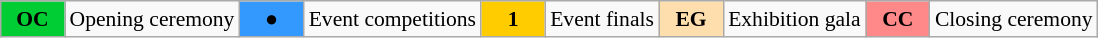<table class="wikitable" style="margin:0.5em auto; font-size:90%;position:relative;">
<tr>
<td style="width:2.5em; background:#00cc33; text-align:center"><strong>OC</strong></td>
<td>Opening ceremony</td>
<td style="width:2.5em; background:#3399ff; text-align:center">●</td>
<td>Event competitions</td>
<td style="width:2.5em; background:#ffcc00; text-align:center"><strong>1</strong></td>
<td>Event finals</td>
<td style="width:2.5em; background:#ffdead; text-align:center"><strong>EG</strong></td>
<td>Exhibition gala</td>
<td style="width:2.5em; background:#FF8888; text-align:center"><strong>CC</strong></td>
<td>Closing ceremony</td>
</tr>
</table>
